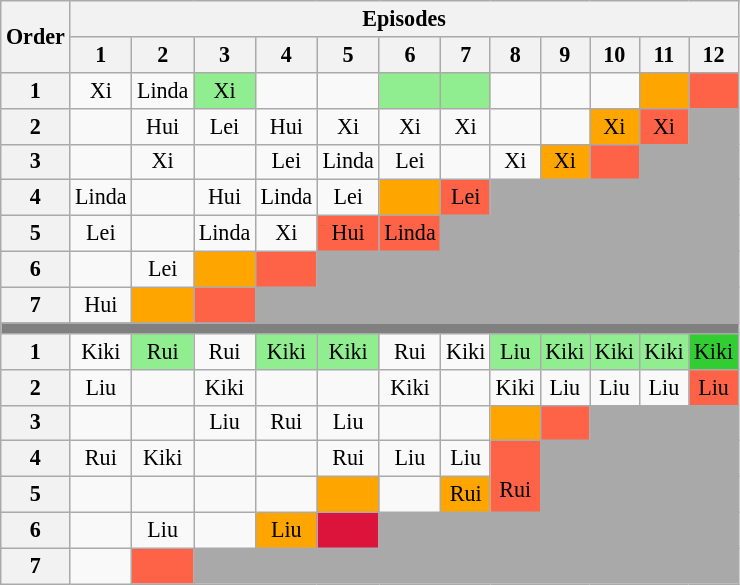<table class="wikitable" style="text-align:center; font-size:92%">
<tr>
<th rowspan=2>Order</th>
<th colspan=15>Episodes</th>
</tr>
<tr>
<th>1</th>
<th>2</th>
<th>3</th>
<th>4</th>
<th>5</th>
<th>6</th>
<th>7</th>
<th>8</th>
<th>9</th>
<th>10</th>
<th>11</th>
<th>12</th>
</tr>
<tr>
<th>1</th>
<td><span>Xi</span></td>
<td>Linda</td>
<td style="background:lightgreen;">Xi</td>
<td></td>
<td></td>
<td style="background:lightgreen;"></td>
<td style="background:lightgreen;"></td>
<td></td>
<td></td>
<td></td>
<td style="background:orange;"></td>
<td style="background:tomato;"></td>
</tr>
<tr>
<th>2</th>
<td><span></span></td>
<td>Hui</td>
<td>Lei</td>
<td>Hui</td>
<td>Xi</td>
<td>Xi</td>
<td>Xi</td>
<td></td>
<td></td>
<td style="background:orange;">Xi</td>
<td style="background:tomato;">Xi</td>
<td style="background:darkgray" colspan="12"></td>
</tr>
<tr>
<th>3</th>
<td><span></span></td>
<td>Xi</td>
<td></td>
<td>Lei</td>
<td>Linda</td>
<td>Lei</td>
<td></td>
<td>Xi</td>
<td style="background:orange;">Xi</td>
<td style="background:tomato;"></td>
<td style="background:darkgray" colspan="12"></td>
</tr>
<tr>
<th>4</th>
<td><span>Linda</span></td>
<td></td>
<td>Hui</td>
<td>Linda</td>
<td>Lei</td>
<td style="background:orange;"></td>
<td style="background:tomato;">Lei</td>
<td style="background:darkgray" colspan="12"></td>
</tr>
<tr>
<th>5</th>
<td><span>Lei</span></td>
<td></td>
<td>Linda</td>
<td>Xi</td>
<td style="background:tomato;">Hui</td>
<td style="background:tomato;">Linda</td>
<td style="background:darkgray" colspan="12"></td>
</tr>
<tr>
<th>6</th>
<td><span></span></td>
<td>Lei</td>
<td style="background:orange;"></td>
<td style="background:tomato;"></td>
<td style="background:darkgray" colspan="12"></td>
</tr>
<tr>
<th>7</th>
<td><span>Hui</span></td>
<td style="background:orange;"></td>
<td style="background:tomato;"></td>
<td style="background:darkgray" colspan="12"></td>
</tr>
<tr>
<th style="background:gray" colspan="14"></th>
</tr>
<tr>
<th>1</th>
<td><span>Kiki</span></td>
<td style="background:lightgreen;">Rui</td>
<td>Rui</td>
<td style="background:lightgreen;">Kiki</td>
<td style="background:lightgreen;">Kiki</td>
<td>Rui</td>
<td>Kiki</td>
<td style="background:lightgreen;">Liu</td>
<td style="background:lightgreen;">Kiki</td>
<td style="background:lightgreen;">Kiki</td>
<td style="background:lightgreen;">Kiki</td>
<td style="background:limegreen;">Kiki</td>
</tr>
<tr>
<th>2</th>
<td><span>Liu</span></td>
<td></td>
<td>Kiki</td>
<td></td>
<td></td>
<td>Kiki</td>
<td></td>
<td>Kiki</td>
<td>Liu</td>
<td>Liu</td>
<td>Liu</td>
<td style="background:tomato;">Liu</td>
</tr>
<tr>
<th>3</th>
<td><span></span></td>
<td></td>
<td>Liu</td>
<td>Rui</td>
<td>Liu</td>
<td></td>
<td></td>
<td style="background:orange;"></td>
<td style="background:tomato;"></td>
<td style="background:darkgray" colspan="12"></td>
</tr>
<tr>
<th>4</th>
<td><span>Rui</span></td>
<td>Kiki</td>
<td></td>
<td></td>
<td>Rui</td>
<td>Liu</td>
<td>Liu</td>
<td rowspan="2" style="background:tomato;"><br>Rui</td>
<td style="background:darkgray" colspan="12"></td>
</tr>
<tr>
<th>5</th>
<td><span></span></td>
<td></td>
<td></td>
<td></td>
<td style="background:orange;"></td>
<td></td>
<td style="background:orange;">Rui</td>
<td style="background:darkgray" colspan="12"></td>
</tr>
<tr>
<th>6</th>
<td><span></span></td>
<td>Liu</td>
<td></td>
<td style="background:orange;">Liu</td>
<td style="background:crimson;"><span></span></td>
<td style="background:darkgray" colspan="12"></td>
</tr>
<tr>
<th>7</th>
<td><span></span></td>
<td style="background:tomato;"></td>
<td style="background:darkgray" colspan="12"></td>
</tr>
</table>
